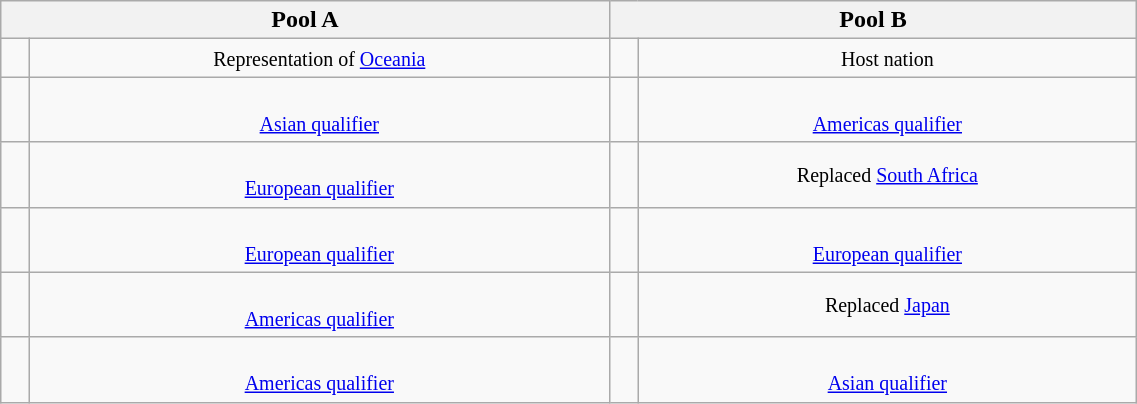<table class="wikitable" width=60%>
<tr>
<th colspan=2>Pool A</th>
<th colspan=2>Pool B</th>
</tr>
<tr align=center>
<td></td>
<td><small>Representation of <a href='#'>Oceania</a></small></td>
<td></td>
<td><small>Host nation</small></td>
</tr>
<tr align=center>
<td></td>
<td><small><br><a href='#'>Asian qualifier</a></small></td>
<td></td>
<td><small><br><a href='#'>Americas qualifier</a></small></td>
</tr>
<tr align=center>
<td></td>
<td><small><br><a href='#'>European qualifier</a></small></td>
<td></td>
<td><small>Replaced <a href='#'>South Africa</a></small></td>
</tr>
<tr align=center>
<td></td>
<td><small><br><a href='#'>European qualifier</a></small></td>
<td></td>
<td><small><br><a href='#'>European qualifier</a></small></td>
</tr>
<tr align=center>
<td></td>
<td><small><br><a href='#'>Americas qualifier</a></small></td>
<td></td>
<td><small>Replaced <a href='#'>Japan</a></small></td>
</tr>
<tr align=center>
<td></td>
<td><small><br><a href='#'>Americas qualifier</a></small></td>
<td></td>
<td><small><br><a href='#'>Asian qualifier</a></small></td>
</tr>
</table>
